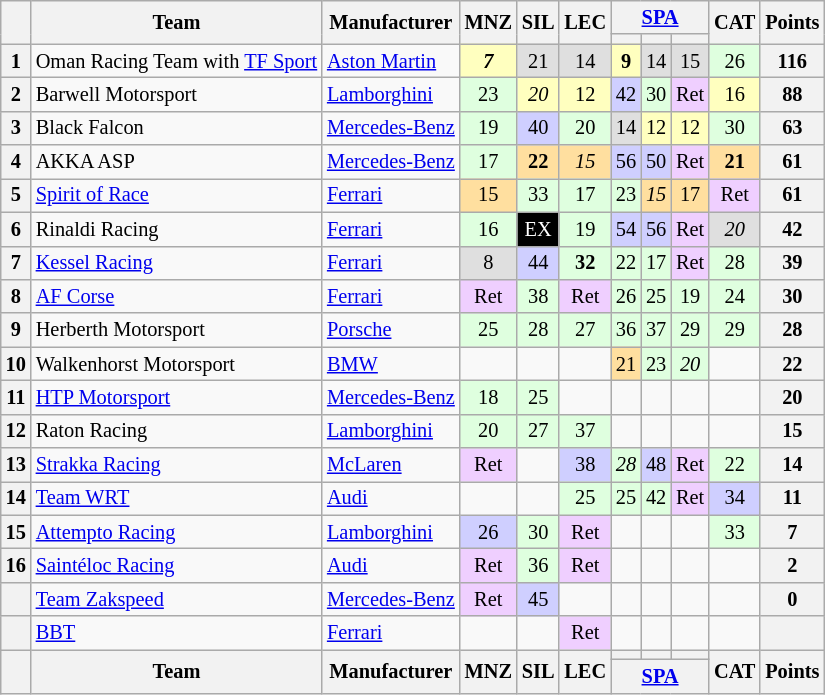<table class="wikitable" style="font-size: 85%; text-align:center;">
<tr>
<th rowspan=2></th>
<th rowspan=2>Team</th>
<th rowspan=2>Manufacturer</th>
<th rowspan=2>MNZ<br></th>
<th rowspan=2>SIL<br></th>
<th rowspan=2>LEC<br></th>
<th colspan=3><a href='#'>SPA</a><br></th>
<th rowspan=2>CAT<br></th>
<th rowspan=2>Points</th>
</tr>
<tr>
<th></th>
<th></th>
<th></th>
</tr>
<tr>
<th>1</th>
<td align=left> Oman Racing Team with <a href='#'>TF Sport</a></td>
<td align=left><a href='#'>Aston Martin</a></td>
<td style="background:#FFFFBF;"><strong><em>7</em></strong></td>
<td style="background:#DFDFDF;">21</td>
<td style="background:#DFDFDF;">14</td>
<td style="background:#FFFFBF;"><strong>9</strong></td>
<td style="background:#DFDFDF;">14</td>
<td style="background:#DFDFDF;">15</td>
<td style="background:#DFFFDF;">26</td>
<th>116</th>
</tr>
<tr>
<th>2</th>
<td align=left> Barwell Motorsport</td>
<td align=left><a href='#'>Lamborghini</a></td>
<td style="background:#DFFFDF;">23</td>
<td style="background:#FFFFBF;"><em>20</em></td>
<td style="background:#FFFFBF;">12</td>
<td style="background:#CFCFFF;">42</td>
<td style="background:#DFFFDF;">30</td>
<td style="background:#EFCFFF;">Ret</td>
<td style="background:#FFFFBF;">16</td>
<th>88</th>
</tr>
<tr>
<th>3</th>
<td align=left> Black Falcon</td>
<td align=left><a href='#'>Mercedes-Benz</a></td>
<td style="background:#DFFFDF;">19</td>
<td style="background:#CFCFFF;">40</td>
<td style="background:#DFFFDF;">20</td>
<td style="background:#DFDFDF;">14</td>
<td style="background:#FFFFBF;">12</td>
<td style="background:#FFFFBF;">12</td>
<td style="background:#DFFFDF;">30</td>
<th>63</th>
</tr>
<tr>
<th>4</th>
<td align=left> AKKA ASP</td>
<td align=left><a href='#'>Mercedes-Benz</a></td>
<td style="background:#DFFFDF;">17</td>
<td style="background:#FFDF9F;"><strong>22</strong></td>
<td style="background:#FFDF9F;"><em>15</em></td>
<td style="background:#CFCFFF;">56</td>
<td style="background:#CFCFFF;">50</td>
<td style="background:#EFCFFF;">Ret</td>
<td style="background:#FFDF9F;"><strong>21</strong></td>
<th>61</th>
</tr>
<tr>
<th>5</th>
<td align=left> <a href='#'>Spirit of Race</a></td>
<td align=left><a href='#'>Ferrari</a></td>
<td style="background:#FFDF9F;">15</td>
<td style="background:#DFFFDF;">33</td>
<td style="background:#DFFFDF;">17</td>
<td style="background:#DFFFDF;">23</td>
<td style="background:#FFDF9F;"><em>15</em></td>
<td style="background:#FFDF9F;">17</td>
<td style="background:#EFCFFF;">Ret</td>
<th>61</th>
</tr>
<tr>
<th>6</th>
<td align=left> Rinaldi Racing</td>
<td align=left><a href='#'>Ferrari</a></td>
<td style="background:#DFFFDF;">16</td>
<td style="background:#000000; color:white;">EX</td>
<td style="background:#DFFFDF;">19</td>
<td style="background:#CFCFFF;">54</td>
<td style="background:#CFCFFF;">56</td>
<td style="background:#EFCFFF;">Ret</td>
<td style="background:#DFDFDF;"><em>20</em></td>
<th>42</th>
</tr>
<tr>
<th>7</th>
<td align=left> <a href='#'>Kessel Racing</a></td>
<td align=left><a href='#'>Ferrari</a></td>
<td style="background:#DFDFDF;">8</td>
<td style="background:#CFCFFF;">44</td>
<td style="background:#DFFFDF;"><strong>32</strong></td>
<td style="background:#DFFFDF;">22</td>
<td style="background:#DFFFDF;">17</td>
<td style="background:#EFCFFF;">Ret</td>
<td style="background:#DFFFDF;">28</td>
<th>39</th>
</tr>
<tr>
<th>8</th>
<td align=left> <a href='#'>AF Corse</a></td>
<td align=left><a href='#'>Ferrari</a></td>
<td style="background:#EFCFFF;">Ret</td>
<td style="background:#DFFFDF;">38</td>
<td style="background:#EFCFFF;">Ret</td>
<td style="background:#DFFFDF;">26</td>
<td style="background:#DFFFDF;">25</td>
<td style="background:#DFFFDF;">19</td>
<td style="background:#DFFFDF;">24</td>
<th>30</th>
</tr>
<tr>
<th>9</th>
<td align=left> Herberth Motorsport</td>
<td align=left><a href='#'>Porsche</a></td>
<td style="background:#DFFFDF;">25</td>
<td style="background:#DFFFDF;">28</td>
<td style="background:#DFFFDF;">27</td>
<td style="background:#DFFFDF;">36</td>
<td style="background:#DFFFDF;">37</td>
<td style="background:#DFFFDF;">29</td>
<td style="background:#DFFFDF;">29</td>
<th>28</th>
</tr>
<tr>
<th>10</th>
<td align=left> Walkenhorst Motorsport</td>
<td align=left><a href='#'>BMW</a></td>
<td></td>
<td></td>
<td></td>
<td style="background:#FFDF9F;">21</td>
<td style="background:#DFFFDF;">23</td>
<td style="background:#DFFFDF;"><em>20</em></td>
<td></td>
<th>22</th>
</tr>
<tr>
<th>11</th>
<td align=left> <a href='#'>HTP Motorsport</a></td>
<td align=left><a href='#'>Mercedes-Benz</a></td>
<td style="background:#DFFFDF;">18</td>
<td style="background:#DFFFDF;">25</td>
<td></td>
<td></td>
<td></td>
<td></td>
<td></td>
<th>20</th>
</tr>
<tr>
<th>12</th>
<td align=left> Raton Racing</td>
<td align=left><a href='#'>Lamborghini</a></td>
<td style="background:#DFFFDF;">20</td>
<td style="background:#DFFFDF;">27</td>
<td style="background:#DFFFDF;">37</td>
<td></td>
<td></td>
<td></td>
<td></td>
<th>15</th>
</tr>
<tr>
<th>13</th>
<td align=left> <a href='#'>Strakka Racing</a></td>
<td align=left><a href='#'>McLaren</a></td>
<td style="background:#EFCFFF;">Ret</td>
<td></td>
<td style="background:#CFCFFF;">38</td>
<td style="background:#DFFFDF;"><em>28</em></td>
<td style="background:#CFCFFF;">48</td>
<td style="background:#EFCFFF;">Ret</td>
<td style="background:#DFFFDF;">22</td>
<th>14</th>
</tr>
<tr>
<th>14</th>
<td align=left> <a href='#'>Team WRT</a></td>
<td align=left><a href='#'>Audi</a></td>
<td></td>
<td></td>
<td style="background:#DFFFDF;">25</td>
<td style="background:#DFFFDF;">25</td>
<td style="background:#DFFFDF;">42</td>
<td style="background:#EFCFFF;">Ret</td>
<td style="background:#CFCFFF;">34</td>
<th>11</th>
</tr>
<tr>
<th>15</th>
<td align=left> <a href='#'>Attempto Racing</a></td>
<td align=left><a href='#'>Lamborghini</a></td>
<td style="background:#CFCFFF;">26</td>
<td style="background:#DFFFDF;">30</td>
<td style="background:#EFCFFF;">Ret</td>
<td></td>
<td></td>
<td></td>
<td style="background:#DFFFDF;">33</td>
<th>7</th>
</tr>
<tr>
<th>16</th>
<td align=left> <a href='#'>Saintéloc Racing</a></td>
<td align=left><a href='#'>Audi</a></td>
<td style="background:#EFCFFF;">Ret</td>
<td style="background:#DFFFDF;">36</td>
<td style="background:#EFCFFF;">Ret</td>
<td></td>
<td></td>
<td></td>
<td></td>
<th>2</th>
</tr>
<tr>
<th></th>
<td align=left> <a href='#'>Team Zakspeed</a></td>
<td align=left><a href='#'>Mercedes-Benz</a></td>
<td style="background:#EFCFFF;">Ret</td>
<td style="background:#CFCFFF;">45</td>
<td></td>
<td></td>
<td></td>
<td></td>
<td></td>
<th>0</th>
</tr>
<tr>
<th></th>
<td align=left> <a href='#'>BBT</a></td>
<td align=left><a href='#'>Ferrari</a></td>
<td></td>
<td></td>
<td style="background:#EFCFFF;">Ret</td>
<td></td>
<td></td>
<td></td>
<td></td>
<th></th>
</tr>
<tr valign="top">
<th valign=middle rowspan=2></th>
<th valign=middle rowspan=2>Team</th>
<th valign=middle rowspan=2>Manufacturer</th>
<th valign=middle rowspan=2>MNZ<br></th>
<th valign=middle rowspan=2>SIL<br></th>
<th valign=middle rowspan=2>LEC<br></th>
<th></th>
<th></th>
<th></th>
<th valign=middle rowspan=2>CAT<br></th>
<th valign=middle rowspan=2>Points</th>
</tr>
<tr>
<th colspan=3><a href='#'>SPA</a><br></th>
</tr>
</table>
